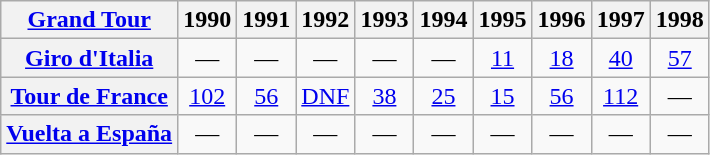<table class="wikitable plainrowheaders">
<tr>
<th scope="col"><a href='#'>Grand Tour</a></th>
<th scope="col">1990</th>
<th scope="col">1991</th>
<th scope="col">1992</th>
<th scope="col">1993</th>
<th scope="col">1994</th>
<th scope="col">1995</th>
<th scope="col">1996</th>
<th scope="col">1997</th>
<th scope="col">1998</th>
</tr>
<tr style="text-align:center;">
<th scope="row"> <a href='#'>Giro d'Italia</a></th>
<td>—</td>
<td>—</td>
<td>—</td>
<td>—</td>
<td>—</td>
<td style="text-align:center;"><a href='#'>11</a></td>
<td style="text-align:center;"><a href='#'>18</a></td>
<td style="text-align:center;"><a href='#'>40</a></td>
<td style="text-align:center;"><a href='#'>57</a></td>
</tr>
<tr style="text-align:center;">
<th scope="row"> <a href='#'>Tour de France</a></th>
<td style="text-align:center;"><a href='#'>102</a></td>
<td style="text-align:center;"><a href='#'>56</a></td>
<td style="text-align:center;"><a href='#'>DNF</a></td>
<td style="text-align:center;"><a href='#'>38</a></td>
<td style="text-align:center;"><a href='#'>25</a></td>
<td style="text-align:center;"><a href='#'>15</a></td>
<td style="text-align:center;"><a href='#'>56</a></td>
<td style="text-align:center;"><a href='#'>112</a></td>
<td>—</td>
</tr>
<tr style="text-align:center;">
<th scope="row"> <a href='#'>Vuelta a España</a></th>
<td>—</td>
<td>—</td>
<td>—</td>
<td>—</td>
<td>—</td>
<td>—</td>
<td>—</td>
<td>—</td>
<td>—</td>
</tr>
</table>
